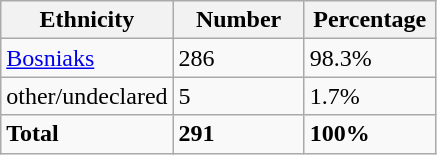<table class="wikitable">
<tr>
<th width="100px">Ethnicity</th>
<th width="80px">Number</th>
<th width="80px">Percentage</th>
</tr>
<tr>
<td><a href='#'>Bosniaks</a></td>
<td>286</td>
<td>98.3%</td>
</tr>
<tr>
<td>other/undeclared</td>
<td>5</td>
<td>1.7%</td>
</tr>
<tr>
<td><strong>Total</strong></td>
<td><strong>291</strong></td>
<td><strong>100%</strong></td>
</tr>
</table>
